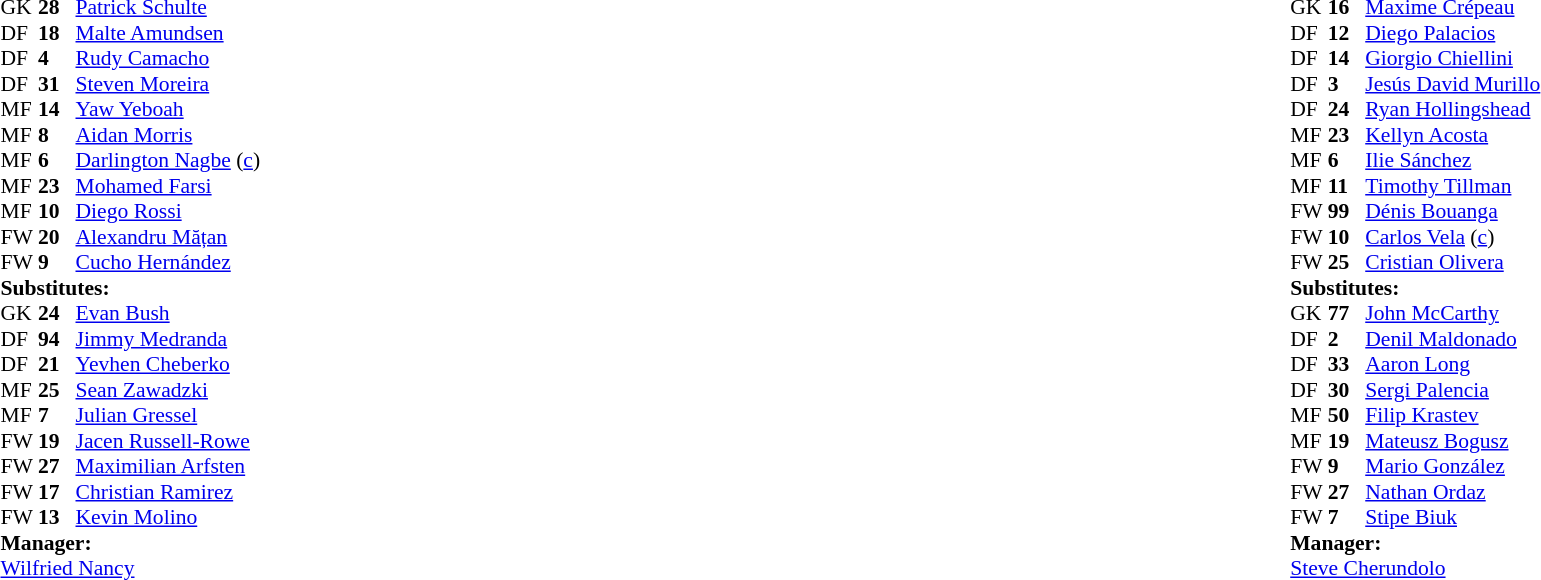<table width="100%">
<tr>
<td valign="top" width="40%"><br><table style="font-size:90%" cellspacing="0" cellpadding="0">
<tr>
<th width=25></th>
<th width=25></th>
</tr>
<tr>
<td>GK</td>
<td><strong>28</strong></td>
<td> <a href='#'>Patrick Schulte</a></td>
</tr>
<tr>
<td>DF</td>
<td><strong>18</strong></td>
<td> <a href='#'>Malte Amundsen</a></td>
<td></td>
</tr>
<tr>
<td>DF</td>
<td><strong>4</strong></td>
<td> <a href='#'>Rudy Camacho</a></td>
</tr>
<tr>
<td>DF</td>
<td><strong>31</strong></td>
<td> <a href='#'>Steven Moreira</a></td>
</tr>
<tr>
<td>MF</td>
<td><strong>14</strong></td>
<td> <a href='#'>Yaw Yeboah</a></td>
<td></td>
<td></td>
</tr>
<tr>
<td>MF</td>
<td><strong>8</strong></td>
<td> <a href='#'>Aidan Morris</a></td>
<td></td>
</tr>
<tr>
<td>MF</td>
<td><strong>6</strong></td>
<td> <a href='#'>Darlington Nagbe</a> (<a href='#'>c</a>)</td>
<td></td>
<td></td>
</tr>
<tr>
<td>MF</td>
<td><strong>23</strong></td>
<td> <a href='#'>Mohamed Farsi</a></td>
<td></td>
<td></td>
</tr>
<tr>
<td>MF</td>
<td><strong>10</strong></td>
<td> <a href='#'>Diego Rossi</a></td>
<td> </td>
<td></td>
</tr>
<tr>
<td>FW</td>
<td><strong>20</strong></td>
<td> <a href='#'>Alexandru Mățan</a></td>
</tr>
<tr>
<td>FW</td>
<td><strong>9</strong></td>
<td> <a href='#'>Cucho Hernández</a></td>
<td></td>
<td></td>
</tr>
<tr>
<td colspan=3><strong>Substitutes:</strong></td>
</tr>
<tr>
<td>GK</td>
<td><strong>24</strong></td>
<td> <a href='#'>Evan Bush</a></td>
</tr>
<tr>
<td>DF</td>
<td><strong>94</strong></td>
<td> <a href='#'>Jimmy Medranda</a></td>
</tr>
<tr>
<td>DF</td>
<td><strong>21</strong></td>
<td> <a href='#'>Yevhen Cheberko</a></td>
<td></td>
<td></td>
</tr>
<tr>
<td>MF</td>
<td><strong>25</strong></td>
<td> <a href='#'>Sean Zawadzki</a></td>
<td></td>
<td></td>
</tr>
<tr>
<td>MF</td>
<td><strong>7</strong></td>
<td> <a href='#'>Julian Gressel</a></td>
<td></td>
<td></td>
</tr>
<tr>
<td>FW</td>
<td><strong>19</strong></td>
<td> <a href='#'>Jacen Russell-Rowe</a></td>
</tr>
<tr>
<td>FW</td>
<td><strong>27</strong></td>
<td> <a href='#'>Maximilian Arfsten</a></td>
</tr>
<tr>
<td>FW</td>
<td><strong>17</strong></td>
<td> <a href='#'>Christian Ramirez</a></td>
<td></td>
<td></td>
</tr>
<tr>
<td>FW</td>
<td><strong>13</strong></td>
<td> <a href='#'>Kevin Molino</a></td>
<td></td>
<td></td>
</tr>
<tr>
<td colspan=3><strong>Manager:</strong></td>
</tr>
<tr>
<td colspan=3> <a href='#'>Wilfried Nancy</a></td>
</tr>
</table>
</td>
<td valign="top"></td>
<td valign="top" width="50%"><br><table style="font-size:90%; margin:auto" cellspacing="0" cellpadding="0">
<tr>
<th width=25></th>
<th width=25></th>
</tr>
<tr>
<td>GK</td>
<td><strong>16</strong></td>
<td> <a href='#'>Maxime Crépeau</a></td>
</tr>
<tr>
<td>DF</td>
<td><strong>12</strong></td>
<td> <a href='#'>Diego Palacios</a></td>
<td> </td>
<td></td>
</tr>
<tr>
<td>DF</td>
<td><strong>14</strong></td>
<td> <a href='#'>Giorgio Chiellini</a></td>
</tr>
<tr>
<td>DF</td>
<td><strong>3</strong></td>
<td> <a href='#'>Jesús David Murillo</a></td>
</tr>
<tr>
<td>DF</td>
<td><strong>24</strong></td>
<td> <a href='#'>Ryan Hollingshead</a></td>
</tr>
<tr>
<td>MF</td>
<td><strong>23</strong></td>
<td> <a href='#'>Kellyn Acosta</a></td>
<td></td>
<td></td>
</tr>
<tr>
<td>MF</td>
<td><strong>6</strong></td>
<td> <a href='#'>Ilie Sánchez</a></td>
<td></td>
<td></td>
</tr>
<tr>
<td>MF</td>
<td><strong>11</strong></td>
<td> <a href='#'>Timothy Tillman</a></td>
<td></td>
<td></td>
</tr>
<tr>
<td>FW</td>
<td><strong>99</strong></td>
<td> <a href='#'>Dénis Bouanga</a></td>
</tr>
<tr>
<td>FW</td>
<td><strong>10</strong></td>
<td> <a href='#'>Carlos Vela</a> (<a href='#'>c</a>)</td>
<td></td>
</tr>
<tr>
<td>FW</td>
<td><strong>25</strong></td>
<td> <a href='#'>Cristian Olivera</a></td>
</tr>
<tr>
<td colspan=3><strong>Substitutes:</strong></td>
</tr>
<tr>
<td>GK</td>
<td><strong>77</strong></td>
<td> <a href='#'>John McCarthy</a></td>
</tr>
<tr>
<td>DF</td>
<td><strong>2</strong></td>
<td> <a href='#'>Denil Maldonado</a></td>
</tr>
<tr>
<td>DF</td>
<td><strong>33</strong></td>
<td> <a href='#'>Aaron Long</a></td>
</tr>
<tr>
<td>DF</td>
<td><strong>30</strong></td>
<td> <a href='#'>Sergi Palencia</a></td>
<td></td>
<td></td>
</tr>
<tr>
<td>MF</td>
<td><strong>50</strong></td>
<td> <a href='#'>Filip Krastev</a></td>
<td></td>
<td></td>
</tr>
<tr>
<td>MF</td>
<td><strong>19</strong></td>
<td> <a href='#'>Mateusz Bogusz</a></td>
<td></td>
<td></td>
</tr>
<tr>
<td>FW</td>
<td><strong>9</strong></td>
<td> <a href='#'>Mario González</a></td>
<td></td>
<td></td>
</tr>
<tr>
<td>FW</td>
<td><strong>27</strong></td>
<td> <a href='#'>Nathan Ordaz</a></td>
</tr>
<tr>
<td>FW</td>
<td><strong>7</strong></td>
<td> <a href='#'>Stipe Biuk</a></td>
</tr>
<tr>
<td colspan=3><strong>Manager:</strong></td>
</tr>
<tr>
<td colspan=3> <a href='#'>Steve Cherundolo</a></td>
</tr>
</table>
</td>
</tr>
</table>
